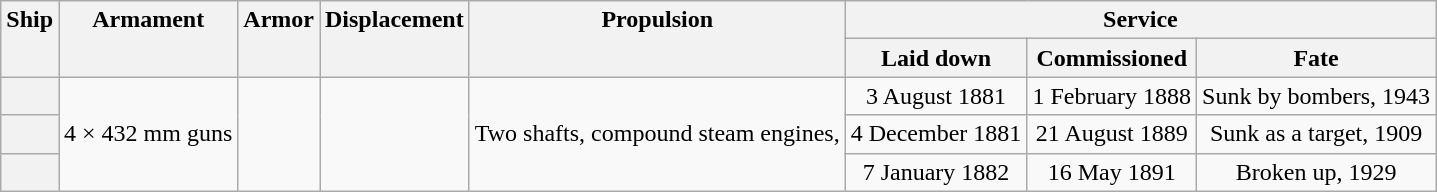<table class="wikitable plainrowheaders" style="text-align: center;">
<tr valign="top">
<th scope="col" rowspan="2">Ship</th>
<th scope="col" rowspan="2">Armament</th>
<th scope="col" rowspan="2">Armor</th>
<th scope="col" rowspan="2">Displacement</th>
<th scope="col" rowspan="2">Propulsion</th>
<th scope="col" colspan="3">Service</th>
</tr>
<tr valign="top">
<th scope="col">Laid down</th>
<th scope="col">Commissioned</th>
<th scope="col">Fate</th>
</tr>
<tr valign="center">
<th scope="row"></th>
<td rowspan="3">4 × 432 mm guns</td>
<td rowspan="3"></td>
<td rowspan="3"></td>
<td rowspan="3">Two shafts, compound steam engines, </td>
<td>3 August 1881</td>
<td>1 February 1888</td>
<td>Sunk by bombers, 1943</td>
</tr>
<tr valign="center">
<th scope="row"></th>
<td>4 December 1881</td>
<td>21 August 1889</td>
<td>Sunk as a target, 1909</td>
</tr>
<tr valign="center">
<th scope="row"></th>
<td>7 January 1882</td>
<td>16 May 1891</td>
<td>Broken up, 1929</td>
</tr>
</table>
